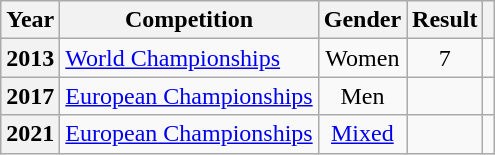<table class="wikitable sortable" style="text-align:center;">
<tr>
<th>Year</th>
<th>Competition</th>
<th>Gender</th>
<th>Result</th>
<th class=unsortable></th>
</tr>
<tr>
<th>2013</th>
<td align=left><a href='#'>World Championships</a></td>
<td>Women</td>
<td>7</td>
<td></td>
</tr>
<tr>
<th>2017</th>
<td align=left><a href='#'>European Championships</a></td>
<td>Men</td>
<td></td>
<td></td>
</tr>
<tr>
<th>2021</th>
<td align=left><a href='#'>European Championships</a></td>
<td><a href='#'>Mixed</a></td>
<td></td>
<td></td>
</tr>
</table>
